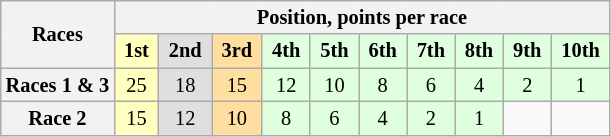<table class="wikitable" style="font-size: 85%;">
<tr>
<th rowspan=2>Races</th>
<th colspan=10>Position, points per race</th>
</tr>
<tr>
<td style="background:#ffffbf;"> <strong>1st</strong> </td>
<td style="background:#dfdfdf;"> <strong>2nd</strong> </td>
<td style="background:#ffdf9f;"> <strong>3rd</strong> </td>
<td style="background:#dfffdf;"> <strong>4th</strong> </td>
<td style="background:#dfffdf;"> <strong>5th</strong> </td>
<td style="background:#dfffdf;"> <strong>6th</strong> </td>
<td style="background:#dfffdf;"> <strong>7th</strong> </td>
<td style="background:#dfffdf;"> <strong>8th</strong> </td>
<td style="background:#dfffdf;"> <strong>9th</strong> </td>
<td style="background:#dfffdf;"> <strong>10th</strong> </td>
</tr>
<tr align="center">
<th>Races 1 & 3</th>
<td style="background:#ffffbf;">25</td>
<td style="background:#dfdfdf;">18</td>
<td style="background:#ffdf9f;">15</td>
<td style="background:#dfffdf;">12</td>
<td style="background:#dfffdf;">10</td>
<td style="background:#dfffdf;">8</td>
<td style="background:#dfffdf;">6</td>
<td style="background:#dfffdf;">4</td>
<td style="background:#dfffdf;">2</td>
<td style="background:#dfffdf;">1</td>
</tr>
<tr align="center">
<th>Race 2</th>
<td style="background:#ffffbf;">15</td>
<td style="background:#dfdfdf;">12</td>
<td style="background:#ffdf9f;">10</td>
<td style="background:#dfffdf;">8</td>
<td style="background:#dfffdf;">6</td>
<td style="background:#dfffdf;">4</td>
<td style="background:#dfffdf;">2</td>
<td style="background:#dfffdf;">1</td>
<td></td>
<td></td>
</tr>
</table>
